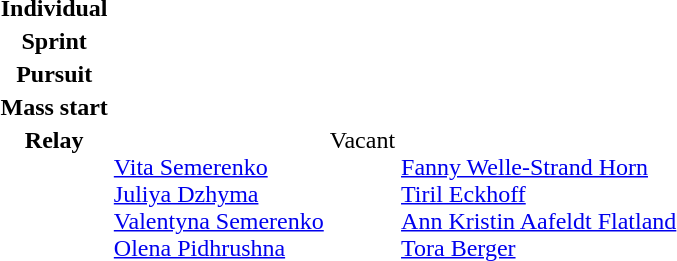<table>
<tr valign="top">
<th scope="row">Individual<br></th>
<td></td>
<td></td>
<td></td>
</tr>
<tr valign="top">
<th scope="row">Sprint<br></th>
<td></td>
<td></td>
<td></td>
</tr>
<tr valign="top">
<th scope="row">Pursuit<br></th>
<td></td>
<td></td>
<td></td>
</tr>
<tr valign="top">
<th scope="row">Mass start<br></th>
<td></td>
<td></td>
<td></td>
</tr>
<tr valign="top">
<th scope="row">Relay<br></th>
<td> <br><a href='#'>Vita Semerenko</a><br><a href='#'>Juliya Dzhyma</a><br><a href='#'>Valentyna Semerenko</a><br><a href='#'>Olena Pidhrushna</a></td>
<td>Vacant</td>
<td> <br><a href='#'>Fanny Welle-Strand Horn</a><br><a href='#'>Tiril Eckhoff</a><br><a href='#'>Ann Kristin Aafeldt Flatland</a><br><a href='#'>Tora Berger</a></td>
</tr>
</table>
